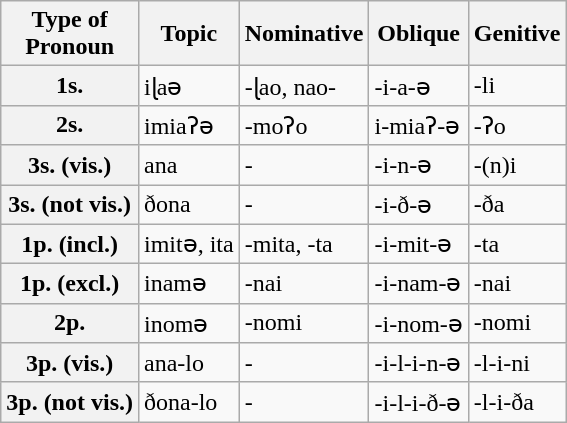<table class="wikitable">
<tr>
<th>Type of<br> Pronoun</th>
<th c=01>Topic</th>
<th c=02>Nominative</th>
<th c=03>Oblique</th>
<th c=04>Genitive</th>
</tr>
<tr>
<th>1s.</th>
<td c=01>iɭaə</td>
<td c=02>-ɭao, nao-</td>
<td c=03>-i-a-ə</td>
<td c=04>-li</td>
</tr>
<tr>
<th>2s.</th>
<td c=01>imiaʔə</td>
<td c=02>-moʔo</td>
<td c=03>i-miaʔ-ə</td>
<td c=04>-ʔo</td>
</tr>
<tr>
<th>3s. (vis.)</th>
<td c=01>ana</td>
<td c=02>-</td>
<td c=03>-i-n-ə</td>
<td c=04>-(n)i</td>
</tr>
<tr>
<th>3s. (not vis.)</th>
<td c=01>ðona</td>
<td c=02>-</td>
<td c=03>-i-ð-ə</td>
<td c=04>-ða</td>
</tr>
<tr>
<th>1p. (incl.)</th>
<td c=01>imitə, ita</td>
<td c=02>-mita, -ta</td>
<td c=03>-i-mit-ə</td>
<td c=04>-ta</td>
</tr>
<tr>
<th>1p. (excl.)</th>
<td c=01>inamə</td>
<td c=02>-nai</td>
<td c=03>-i-nam-ə</td>
<td c=04>-nai</td>
</tr>
<tr>
<th>2p.</th>
<td c=01>inomə</td>
<td c=02>-nomi</td>
<td c=03>-i-nom-ə</td>
<td c=04>-nomi</td>
</tr>
<tr>
<th>3p. (vis.)</th>
<td c=01>ana-lo</td>
<td c=02>-</td>
<td c=03>-i-l-i-n-ə</td>
<td c=04>-l-i-ni</td>
</tr>
<tr>
<th>3p. (not vis.)</th>
<td c=01>ðona-lo</td>
<td c=02>-</td>
<td c=03>-i-l-i-ð-ə</td>
<td c=04>-l-i-ða</td>
</tr>
</table>
